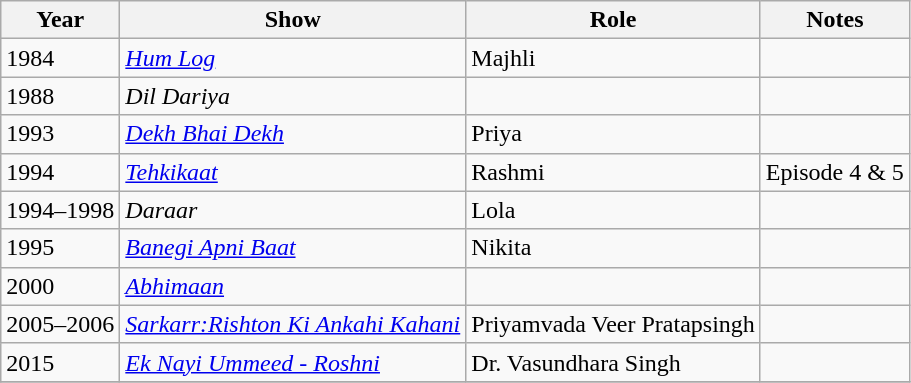<table class="wikitable sortable">
<tr>
<th>Year</th>
<th>Show</th>
<th>Role</th>
<th>Notes</th>
</tr>
<tr>
<td>1984</td>
<td><em><a href='#'>Hum Log</a></em></td>
<td>Majhli</td>
<td></td>
</tr>
<tr>
<td>1988</td>
<td><em>Dil Dariya</em></td>
<td></td>
<td></td>
</tr>
<tr Kulwant>
<td>1993</td>
<td><em><a href='#'>Dekh Bhai Dekh</a></em></td>
<td>Priya</td>
<td></td>
</tr>
<tr>
<td>1994</td>
<td><em><a href='#'>Tehkikaat</a></em></td>
<td>Rashmi</td>
<td>Episode 4 & 5</td>
</tr>
<tr>
<td>1994–1998</td>
<td><em>Daraar</em></td>
<td>Lola</td>
<td></td>
</tr>
<tr>
<td>1995</td>
<td><em><a href='#'>Banegi Apni Baat</a></em></td>
<td>Nikita</td>
<td></td>
</tr>
<tr>
<td>2000</td>
<td><em><a href='#'>Abhimaan</a></em></td>
<td></td>
<td></td>
</tr>
<tr>
<td>2005–2006</td>
<td><em><a href='#'>Sarkarr:Rishton Ki Ankahi Kahani</a></em></td>
<td>Priyamvada Veer Pratapsingh</td>
<td></td>
</tr>
<tr>
<td>2015</td>
<td><em><a href='#'>Ek Nayi Ummeed - Roshni</a></em></td>
<td>Dr. Vasundhara Singh</td>
<td></td>
</tr>
<tr>
</tr>
</table>
